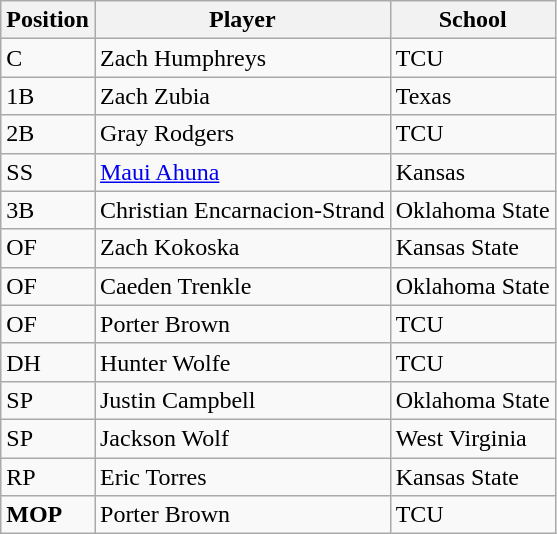<table class="wikitable">
<tr>
<th>Position</th>
<th>Player</th>
<th>School</th>
</tr>
<tr>
<td>C</td>
<td>Zach Humphreys</td>
<td>TCU</td>
</tr>
<tr>
<td>1B</td>
<td>Zach Zubia</td>
<td>Texas</td>
</tr>
<tr>
<td>2B</td>
<td>Gray Rodgers</td>
<td>TCU</td>
</tr>
<tr>
<td>SS</td>
<td><a href='#'>Maui Ahuna</a></td>
<td>Kansas</td>
</tr>
<tr>
<td>3B</td>
<td>Christian Encarnacion-Strand</td>
<td>Oklahoma State</td>
</tr>
<tr>
<td>OF</td>
<td>Zach Kokoska</td>
<td>Kansas State</td>
</tr>
<tr>
<td>OF</td>
<td>Caeden Trenkle</td>
<td>Oklahoma State</td>
</tr>
<tr>
<td>OF</td>
<td>Porter Brown</td>
<td>TCU</td>
</tr>
<tr>
<td>DH</td>
<td>Hunter Wolfe</td>
<td>TCU</td>
</tr>
<tr>
<td>SP</td>
<td>Justin Campbell</td>
<td>Oklahoma State</td>
</tr>
<tr>
<td>SP</td>
<td>Jackson Wolf</td>
<td>West Virginia</td>
</tr>
<tr>
<td>RP</td>
<td>Eric Torres</td>
<td>Kansas State</td>
</tr>
<tr>
<td><strong>MOP</strong></td>
<td>Porter Brown</td>
<td>TCU</td>
</tr>
</table>
